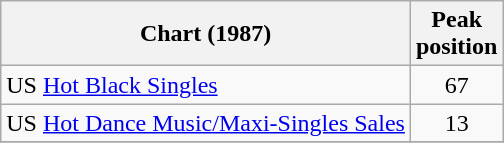<table Class = "wikitable sortable" border = "1">
<tr>
<th>Chart (1987)</th>
<th>Peak<br>position</th>
</tr>
<tr>
<td>US <a href='#'>Hot Black Singles</a></td>
<td align = "center">67</td>
</tr>
<tr>
<td>US <a href='#'>Hot Dance Music/Maxi-Singles Sales</a></td>
<td align = "center">13</td>
</tr>
<tr>
</tr>
</table>
